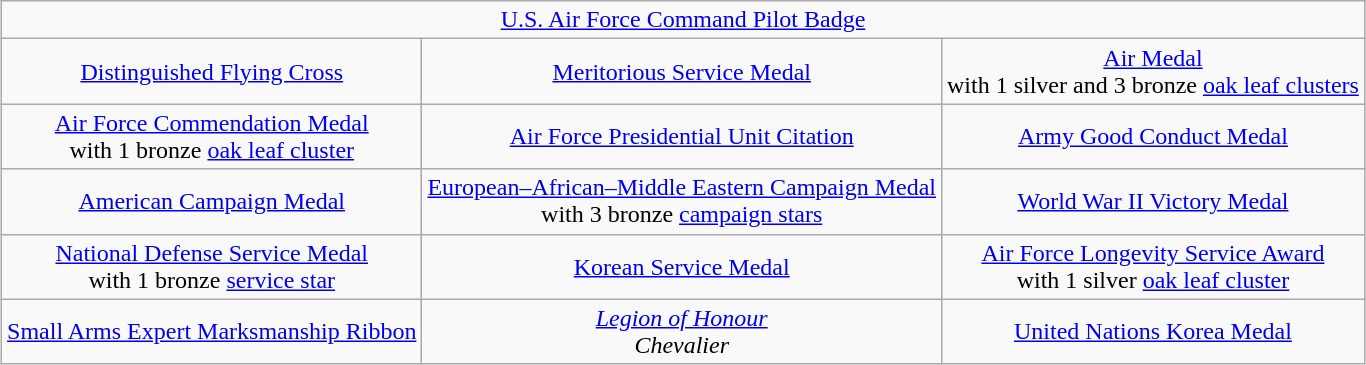<table class="wikitable" style="margin:1em auto; text-align:center;">
<tr>
<td colspan="3"><a href='#'>U.S. Air Force Command Pilot Badge</a></td>
</tr>
<tr>
<td><a href='#'>Distinguished Flying Cross</a></td>
<td><a href='#'>Meritorious Service Medal</a></td>
<td><a href='#'>Air Medal</a><br>with 1 silver and 3 bronze <a href='#'>oak leaf clusters</a></td>
</tr>
<tr>
<td><a href='#'>Air Force Commendation Medal</a><br>with 1 bronze <a href='#'>oak leaf cluster</a></td>
<td><a href='#'>Air Force Presidential Unit Citation</a></td>
<td><a href='#'>Army Good Conduct Medal</a></td>
</tr>
<tr>
<td><a href='#'>American Campaign Medal</a></td>
<td><a href='#'>European–African–Middle Eastern Campaign Medal</a><br>with 3 bronze <a href='#'>campaign stars</a></td>
<td><a href='#'>World War II Victory Medal</a></td>
</tr>
<tr>
<td><a href='#'>National Defense Service Medal</a><br>with 1 bronze <a href='#'>service star</a></td>
<td><a href='#'>Korean Service Medal</a></td>
<td><a href='#'>Air Force Longevity Service Award</a><br>with 1 silver <a href='#'>oak leaf cluster</a></td>
</tr>
<tr>
<td><a href='#'>Small Arms Expert Marksmanship Ribbon</a></td>
<td><em><a href='#'>Legion of Honour</a></em><br><em>Chevalier</em></td>
<td><a href='#'>United Nations Korea Medal</a></td>
</tr>
</table>
